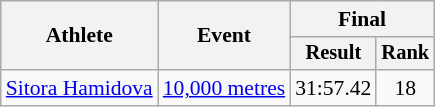<table class="wikitable" style="font-size:90%">
<tr>
<th rowspan="2">Athlete</th>
<th rowspan="2">Event</th>
<th colspan="2">Final</th>
</tr>
<tr style="font-size:95%">
<th>Result</th>
<th>Rank</th>
</tr>
<tr style=text-align:center>
<td style=text-align:left><a href='#'>Sitora Hamidova</a></td>
<td style=text-align:left><a href='#'>10,000 metres</a></td>
<td>31:57.42 </td>
<td>18</td>
</tr>
</table>
